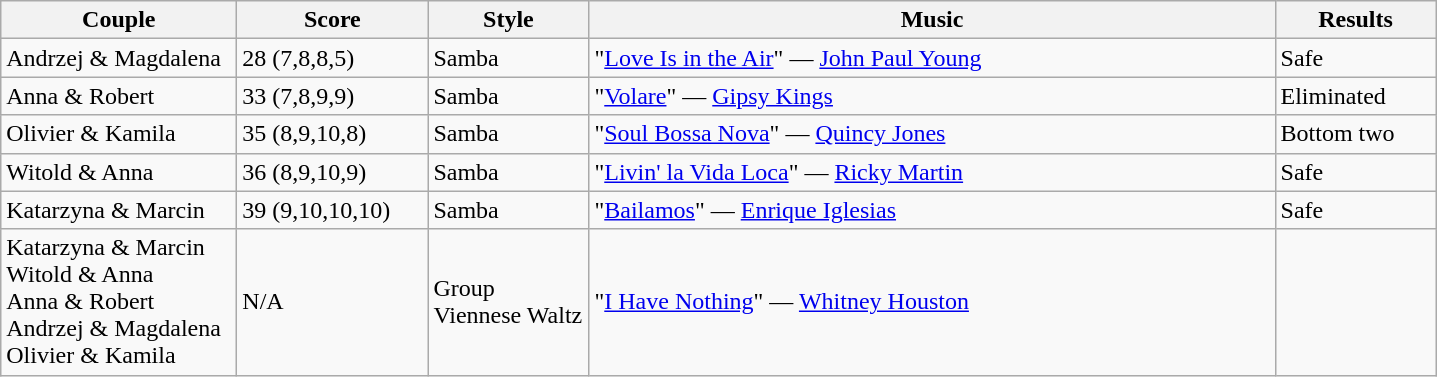<table class="wikitable">
<tr>
<th width="150">Couple</th>
<th width="120">Score</th>
<th width="100">Style</th>
<th width="450">Music</th>
<th width="100">Results</th>
</tr>
<tr>
<td>Andrzej & Magdalena</td>
<td>28 (7,8,8,5)</td>
<td>Samba</td>
<td>"<a href='#'>Love Is in the Air</a>" — <a href='#'>John Paul Young</a></td>
<td>Safe</td>
</tr>
<tr>
<td>Anna & Robert</td>
<td>33 (7,8,9,9)</td>
<td>Samba</td>
<td>"<a href='#'>Volare</a>" — <a href='#'>Gipsy Kings</a></td>
<td>Eliminated</td>
</tr>
<tr>
<td>Olivier & Kamila</td>
<td>35 (8,9,10,8)</td>
<td>Samba</td>
<td>"<a href='#'>Soul Bossa Nova</a>" — <a href='#'>Quincy Jones</a></td>
<td>Bottom two</td>
</tr>
<tr>
<td>Witold & Anna</td>
<td>36 (8,9,10,9)</td>
<td>Samba</td>
<td>"<a href='#'>Livin' la Vida Loca</a>" — <a href='#'>Ricky Martin</a></td>
<td>Safe</td>
</tr>
<tr>
<td>Katarzyna & Marcin</td>
<td>39 (9,10,10,10)</td>
<td>Samba</td>
<td>"<a href='#'>Bailamos</a>" — <a href='#'>Enrique Iglesias</a></td>
<td>Safe</td>
</tr>
<tr>
<td>Katarzyna & Marcin<br>Witold & Anna<br>Anna & Robert<br>Andrzej & Magdalena<br>Olivier & Kamila</td>
<td>N/A</td>
<td>Group Viennese Waltz</td>
<td>"<a href='#'>I Have Nothing</a>" — <a href='#'>Whitney Houston</a></td>
<td></td>
</tr>
</table>
